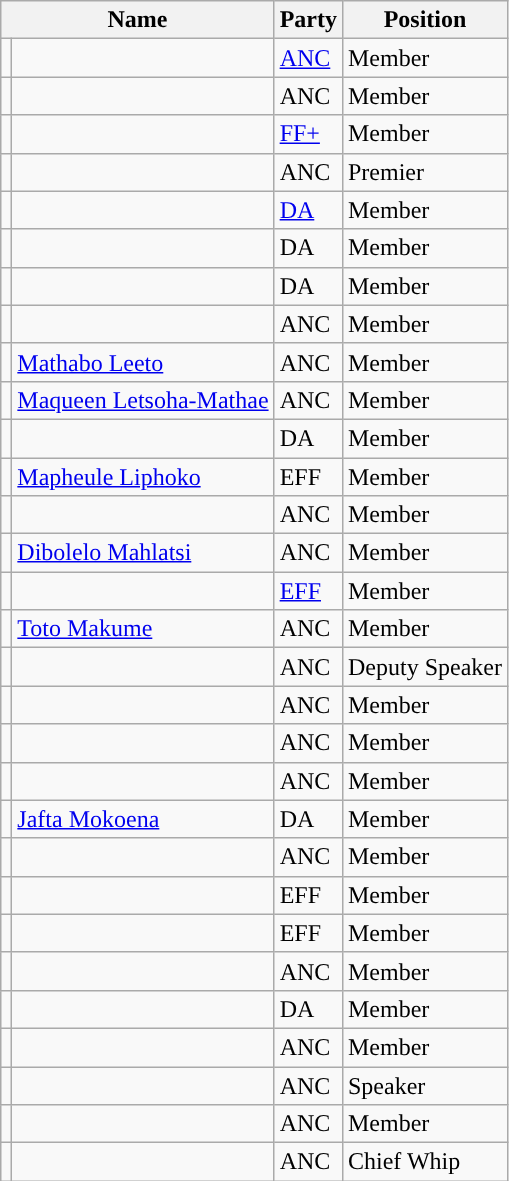<table class="wikitable sortable">
<tr>
<th colspan=2>Name</th>
<th>Party</th>
<th>Position</th>
</tr>
<tr>
<td style="background-color: "></td>
<td></td>
<td><a href='#'>ANC</a></td>
<td>Member</td>
</tr>
<tr>
<td style="background-color: "></td>
<td></td>
<td>ANC</td>
<td>Member</td>
</tr>
<tr>
<td style="background-color: "></td>
<td></td>
<td><a href='#'>FF+</a></td>
<td>Member</td>
</tr>
<tr>
<td style="background-color: "></td>
<td></td>
<td>ANC</td>
<td>Premier</td>
</tr>
<tr>
<td style="background-color: "></td>
<td></td>
<td><a href='#'>DA</a></td>
<td>Member</td>
</tr>
<tr>
<td style="background-color: "></td>
<td></td>
<td>DA</td>
<td>Member</td>
</tr>
<tr>
<td style="background-color: "></td>
<td></td>
<td>DA</td>
<td>Member</td>
</tr>
<tr>
<td style="background-color: "></td>
<td></td>
<td>ANC</td>
<td>Member</td>
</tr>
<tr>
<td style="background-color: "></td>
<td><a href='#'>Mathabo Leeto</a></td>
<td>ANC</td>
<td>Member</td>
</tr>
<tr>
<td style="background-color: "></td>
<td><a href='#'>Maqueen Letsoha-Mathae</a></td>
<td>ANC</td>
<td>Member</td>
</tr>
<tr>
<td style="background-color: "></td>
<td></td>
<td>DA</td>
<td>Member</td>
</tr>
<tr>
<td style="background-color: "></td>
<td><a href='#'>Mapheule Liphoko</a></td>
<td>EFF</td>
<td>Member</td>
</tr>
<tr>
<td style="background-color: "></td>
<td></td>
<td>ANC</td>
<td>Member</td>
</tr>
<tr>
<td style="background-color: "></td>
<td><a href='#'>Dibolelo Mahlatsi</a></td>
<td>ANC</td>
<td>Member</td>
</tr>
<tr>
<td style="background-color: "></td>
<td></td>
<td><a href='#'>EFF</a></td>
<td>Member</td>
</tr>
<tr>
<td style="background-color: "></td>
<td><a href='#'>Toto Makume</a></td>
<td>ANC</td>
<td>Member</td>
</tr>
<tr>
<td style="background-color: "></td>
<td></td>
<td>ANC</td>
<td>Deputy Speaker</td>
</tr>
<tr>
<td style="background-color: "></td>
<td></td>
<td>ANC</td>
<td>Member</td>
</tr>
<tr>
<td style="background-color: "></td>
<td></td>
<td>ANC</td>
<td>Member</td>
</tr>
<tr>
<td style="background-color: "></td>
<td></td>
<td>ANC</td>
<td>Member</td>
</tr>
<tr>
<td style="background-color: "></td>
<td><a href='#'>Jafta Mokoena</a></td>
<td>DA</td>
<td>Member</td>
</tr>
<tr>
<td style="background-color: "></td>
<td></td>
<td>ANC</td>
<td>Member</td>
</tr>
<tr>
<td style="background-color: "></td>
<td></td>
<td>EFF</td>
<td>Member</td>
</tr>
<tr>
<td style="background-color: "></td>
<td></td>
<td>EFF</td>
<td>Member</td>
</tr>
<tr>
<td style="background-color: "></td>
<td></td>
<td>ANC</td>
<td>Member</td>
</tr>
<tr>
<td style="background-color: "></td>
<td></td>
<td>DA</td>
<td>Member</td>
</tr>
<tr>
<td style="background-color: "></td>
<td></td>
<td>ANC</td>
<td>Member</td>
</tr>
<tr>
<td style="background-color: "></td>
<td></td>
<td>ANC</td>
<td>Speaker</td>
</tr>
<tr>
<td style="background-color: "></td>
<td></td>
<td>ANC</td>
<td>Member</td>
</tr>
<tr>
<td style="background-color: "></td>
<td></td>
<td>ANC</td>
<td>Chief Whip</td>
</tr>
</table>
